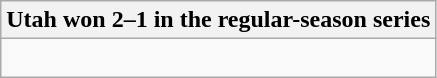<table class="wikitable collapsible collapsed">
<tr>
<th>Utah won 2–1 in the regular-season series</th>
</tr>
<tr>
<td><br>

</td>
</tr>
</table>
